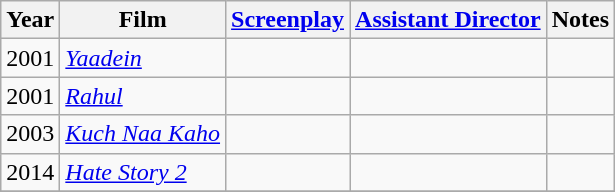<table class="wikitable">
<tr>
<th>Year</th>
<th>Film</th>
<th><a href='#'>Screenplay</a></th>
<th><a href='#'>Assistant Director</a></th>
<th>Notes</th>
</tr>
<tr>
<td style="text-align:center;">2001</td>
<td><em><a href='#'>Yaadein</a></em></td>
<td></td>
<td></td>
<td></td>
</tr>
<tr>
<td style="text-align:center;">2001</td>
<td><em><a href='#'>Rahul</a></em></td>
<td></td>
<td></td>
<td></td>
</tr>
<tr>
<td style="text-align:center;">2003</td>
<td><em><a href='#'>Kuch Naa Kaho</a></em></td>
<td></td>
<td></td>
<td></td>
</tr>
<tr>
<td style="text-align:center;">2014</td>
<td><em><a href='#'>Hate Story 2</a></em></td>
<td></td>
<td></td>
<td></td>
</tr>
<tr>
</tr>
</table>
